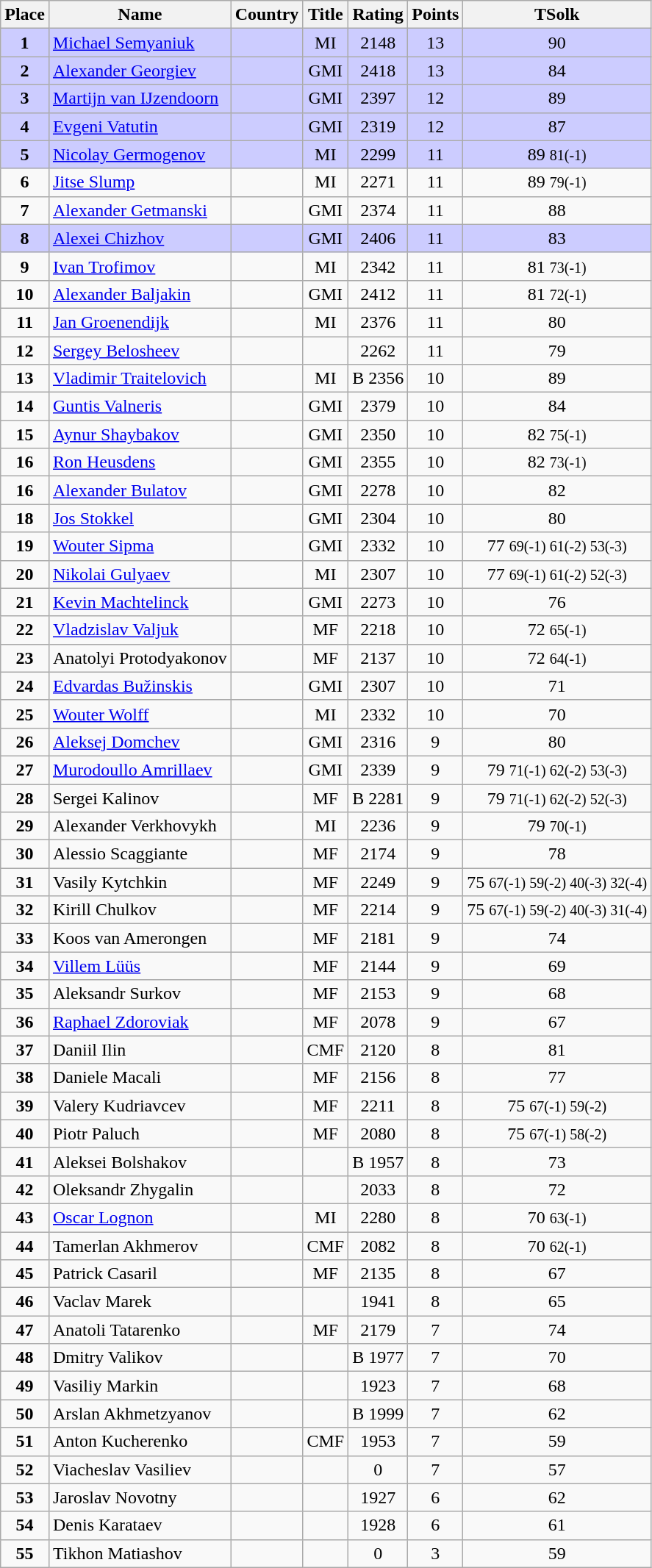<table class="wikitable">
<tr>
<th>Place</th>
<th>Name</th>
<th>Country</th>
<th>Title</th>
<th>Rating</th>
<th>Points</th>
<th>TSolk</th>
</tr>
<tr align=center bgcolor="#ccccff">
<td><strong>1</strong></td>
<td align="left"><a href='#'>Michael Semyaniuk</a></td>
<td align="left"></td>
<td>MI</td>
<td>2148</td>
<td>13</td>
<td>90</td>
</tr>
<tr align=center bgcolor="#ccccff">
<td><strong>2</strong></td>
<td align="left"><a href='#'>Alexander Georgiev</a></td>
<td align="left"></td>
<td>GMI</td>
<td>2418</td>
<td>13</td>
<td>84</td>
</tr>
<tr align=center bgcolor="#ccccff">
<td><strong>3</strong></td>
<td align="left"><a href='#'>Martijn van IJzendoorn</a></td>
<td align="left"></td>
<td>GMI</td>
<td>2397</td>
<td>12</td>
<td>89</td>
</tr>
<tr align=center bgcolor="#ccccff">
<td><strong>4</strong></td>
<td align="left"><a href='#'>Evgeni Vatutin</a></td>
<td align="left"></td>
<td>GMI</td>
<td>2319</td>
<td>12</td>
<td>87</td>
</tr>
<tr align=center bgcolor="#ccccff">
<td><strong>5</strong></td>
<td align="left"><a href='#'>Nicolay Germogenov</a></td>
<td align="left"></td>
<td>MI</td>
<td>2299</td>
<td>11</td>
<td>89 <small>81(-1)</small></td>
</tr>
<tr align=center>
<td><strong>6</strong></td>
<td align="left"><a href='#'>Jitse Slump</a></td>
<td align="left"></td>
<td>MI</td>
<td>2271</td>
<td>11</td>
<td>89 <small>79(-1)</small></td>
</tr>
<tr align=center>
<td><strong>7</strong></td>
<td align="left"><a href='#'>Alexander Getmanski</a></td>
<td align="left"></td>
<td>GMI</td>
<td>2374</td>
<td>11</td>
<td>88</td>
</tr>
<tr align=center bgcolor="#ccccff">
<td><strong>8</strong></td>
<td align="left"><a href='#'>Alexei Chizhov</a></td>
<td align="left"></td>
<td>GMI</td>
<td>2406</td>
<td>11</td>
<td>83</td>
</tr>
<tr align=center>
<td><strong>9</strong></td>
<td align="left"><a href='#'>Ivan Trofimov</a></td>
<td align="left"></td>
<td>MI</td>
<td>2342</td>
<td>11</td>
<td>81 <small>73(-1)</small></td>
</tr>
<tr align=center>
<td><strong>10</strong></td>
<td align="left"><a href='#'>Alexander Baljakin</a></td>
<td align="left"></td>
<td>GMI</td>
<td>2412</td>
<td>11</td>
<td>81 <small>72(-1)</small></td>
</tr>
<tr align=center>
<td><strong>11</strong></td>
<td align="left"><a href='#'>Jan Groenendijk</a></td>
<td align="left"></td>
<td>MI</td>
<td>2376</td>
<td>11</td>
<td>80</td>
</tr>
<tr align=center>
<td><strong>12</strong></td>
<td align="left"><a href='#'>Sergey Belosheev</a></td>
<td align="left"></td>
<td></td>
<td>2262</td>
<td>11</td>
<td>79</td>
</tr>
<tr align=center>
<td><strong>13</strong></td>
<td align="left"><a href='#'>Vladimir Traitelovich</a></td>
<td align="left"></td>
<td>MI</td>
<td>B 2356</td>
<td>10</td>
<td>89</td>
</tr>
<tr align=center>
<td><strong>14</strong></td>
<td align="left"><a href='#'>Guntis Valneris</a></td>
<td align="left"></td>
<td>GMI</td>
<td>2379</td>
<td>10</td>
<td>84</td>
</tr>
<tr align=center>
<td><strong>15</strong></td>
<td align="left"><a href='#'>Aynur Shaybakov</a></td>
<td align="left"></td>
<td>GMI</td>
<td>2350</td>
<td>10</td>
<td>82 <small>75(-1)</small></td>
</tr>
<tr align=center>
<td><strong>16</strong></td>
<td align="left"><a href='#'>Ron Heusdens</a></td>
<td align="left"></td>
<td>GMI</td>
<td>2355</td>
<td>10</td>
<td>82 <small>73(-1)</small></td>
</tr>
<tr align=center>
<td><strong>16</strong></td>
<td align="left"><a href='#'>Alexander Bulatov</a></td>
<td align="left"></td>
<td>GMI</td>
<td>2278</td>
<td>10</td>
<td>82</td>
</tr>
<tr align=center>
<td><strong>18</strong></td>
<td align="left"><a href='#'>Jos Stokkel</a></td>
<td align="left"></td>
<td>GMI</td>
<td>2304</td>
<td>10</td>
<td>80</td>
</tr>
<tr align=center>
<td><strong>19</strong></td>
<td align="left"><a href='#'>Wouter Sipma</a></td>
<td align="left"></td>
<td>GMI</td>
<td>2332</td>
<td>10</td>
<td>77 <small>69(-1) 61(-2) 53(-3)</small></td>
</tr>
<tr align=center>
<td><strong>20</strong></td>
<td align="left"><a href='#'>Nikolai Gulyaev</a></td>
<td align="left"></td>
<td>MI</td>
<td>2307</td>
<td>10</td>
<td>77 <small>69(-1) 61(-2) 52(-3)</small></td>
</tr>
<tr align=center>
<td><strong>21</strong></td>
<td align="left"><a href='#'>Kevin Machtelinck</a></td>
<td align="left"></td>
<td>GMI</td>
<td>2273</td>
<td>10</td>
<td>76</td>
</tr>
<tr align=center>
<td><strong>22</strong></td>
<td align="left"><a href='#'>Vladzislav Valjuk</a></td>
<td align="left"></td>
<td>MF</td>
<td>2218</td>
<td>10</td>
<td>72 <small>65(-1)</small></td>
</tr>
<tr align=center>
<td><strong>23</strong></td>
<td align="left">Anatolyi Protodyakonov</td>
<td align="left"></td>
<td>MF</td>
<td>2137</td>
<td>10</td>
<td>72 <small>64(-1)</small></td>
</tr>
<tr align=center>
<td><strong>24</strong></td>
<td align="left"><a href='#'>Edvardas Bužinskis</a></td>
<td align="left"></td>
<td>GMI</td>
<td>2307</td>
<td>10</td>
<td>71</td>
</tr>
<tr align=center>
<td><strong>25</strong></td>
<td align="left"><a href='#'>Wouter Wolff</a></td>
<td align="left"></td>
<td>MI</td>
<td>2332</td>
<td>10</td>
<td>70</td>
</tr>
<tr align=center>
<td><strong>26</strong></td>
<td align="left"><a href='#'>Aleksej Domchev</a></td>
<td align="left"></td>
<td>GMI</td>
<td>2316</td>
<td>9</td>
<td>80</td>
</tr>
<tr align=center>
<td><strong>27</strong></td>
<td align="left"><a href='#'>Murodoullo Amrillaev</a></td>
<td align="left"></td>
<td>GMI</td>
<td>2339</td>
<td>9</td>
<td>79 <small>71(-1) 62(-2) 53(-3)</small></td>
</tr>
<tr align=center>
<td><strong>28</strong></td>
<td align="left">Sergei Kalinov</td>
<td align="left"></td>
<td>MF</td>
<td>B 2281</td>
<td>9</td>
<td>79 <small>71(-1) 62(-2) 52(-3)</small></td>
</tr>
<tr align=center>
<td><strong>29</strong></td>
<td align="left">Alexander Verkhovykh</td>
<td align="left"></td>
<td>MI</td>
<td>2236</td>
<td>9</td>
<td>79 <small>70(-1)</small></td>
</tr>
<tr align=center>
<td><strong>30</strong></td>
<td align="left">Alessio Scaggiante</td>
<td align="left"></td>
<td>MF</td>
<td>2174</td>
<td>9</td>
<td>78</td>
</tr>
<tr align=center>
<td><strong>31</strong></td>
<td align="left">Vasily Kytchkin</td>
<td align="left"></td>
<td>MF</td>
<td>2249</td>
<td>9</td>
<td>75 <small>67(-1) 59(-2) 40(-3) 32(-4)</small></td>
</tr>
<tr align=center>
<td><strong>32</strong></td>
<td align="left">Kirill Chulkov</td>
<td align="left"></td>
<td>MF</td>
<td>2214</td>
<td>9</td>
<td>75 <small>67(-1) 59(-2) 40(-3) 31(-4)</small></td>
</tr>
<tr align=center>
<td><strong>33</strong></td>
<td align="left">Koos  van Amerongen</td>
<td align="left"></td>
<td>MF</td>
<td>2181</td>
<td>9</td>
<td>74</td>
</tr>
<tr align=center>
<td><strong>34</strong></td>
<td align="left"><a href='#'>Villem Lüüs</a></td>
<td align="left"></td>
<td>MF</td>
<td>2144</td>
<td>9</td>
<td>69</td>
</tr>
<tr align=center>
<td><strong>35</strong></td>
<td align="left">Aleksandr Surkov</td>
<td align="left"></td>
<td>MF</td>
<td>2153</td>
<td>9</td>
<td>68</td>
</tr>
<tr align=center>
<td><strong>36</strong></td>
<td align="left"><a href='#'>Raphael Zdoroviak</a></td>
<td align="left"></td>
<td>MF</td>
<td>2078</td>
<td>9</td>
<td>67</td>
</tr>
<tr align=center>
<td><strong>37</strong></td>
<td align="left">Daniil Ilin</td>
<td align="left"></td>
<td>CMF</td>
<td>2120</td>
<td>8</td>
<td>81</td>
</tr>
<tr align=center>
<td><strong>38</strong></td>
<td align="left">Daniele Macali</td>
<td align="left"></td>
<td>MF</td>
<td>2156</td>
<td>8</td>
<td>77</td>
</tr>
<tr align=center>
<td><strong>39</strong></td>
<td align="left">Valery Kudriavcev</td>
<td align="left"></td>
<td>MF</td>
<td>2211</td>
<td>8</td>
<td>75 <small>67(-1) 59(-2)</small></td>
</tr>
<tr align=center>
<td><strong>40</strong></td>
<td align="left">Piotr Paluch</td>
<td align="left"></td>
<td>MF</td>
<td>2080</td>
<td>8</td>
<td>75 <small>67(-1) 58(-2)</small></td>
</tr>
<tr align=center>
<td><strong>41</strong></td>
<td align="left">Aleksei Bolshakov</td>
<td align="left"></td>
<td></td>
<td>B 1957</td>
<td>8</td>
<td>73</td>
</tr>
<tr align=center>
<td><strong>42</strong></td>
<td align="left">Oleksandr Zhygalin</td>
<td align="left"></td>
<td></td>
<td>2033</td>
<td>8</td>
<td>72</td>
</tr>
<tr align=center>
<td><strong>43</strong></td>
<td align="left"><a href='#'>Oscar Lognon</a></td>
<td align="left"></td>
<td>MI</td>
<td>2280</td>
<td>8</td>
<td>70 <small>63(-1)</small></td>
</tr>
<tr align=center>
<td><strong>44</strong></td>
<td align="left">Tamerlan Akhmerov</td>
<td align="left"></td>
<td>CMF</td>
<td>2082</td>
<td>8</td>
<td>70 <small>62(-1)</small></td>
</tr>
<tr align=center>
<td><strong>45</strong></td>
<td align="left">Patrick Casaril</td>
<td align="left"></td>
<td>MF</td>
<td>2135</td>
<td>8</td>
<td>67</td>
</tr>
<tr align=center>
<td><strong>46</strong></td>
<td align="left">Vaclav Marek</td>
<td align="left"></td>
<td></td>
<td>1941</td>
<td>8</td>
<td>65</td>
</tr>
<tr align=center>
<td><strong>47</strong></td>
<td align="left">Anatoli Tatarenko</td>
<td align="left"></td>
<td>MF</td>
<td>2179</td>
<td>7</td>
<td>74</td>
</tr>
<tr align=center>
<td><strong>48</strong></td>
<td align="left">Dmitry Valikov</td>
<td align="left"></td>
<td></td>
<td>B 1977</td>
<td>7</td>
<td>70</td>
</tr>
<tr align=center>
<td><strong>49</strong></td>
<td align="left">Vasiliy Markin</td>
<td align="left"></td>
<td></td>
<td>1923</td>
<td>7</td>
<td>68</td>
</tr>
<tr align=center>
<td><strong>50</strong></td>
<td align="left">Arslan Akhmetzyanov</td>
<td align="left"></td>
<td></td>
<td>B 1999</td>
<td>7</td>
<td>62</td>
</tr>
<tr align=center>
<td><strong>51</strong></td>
<td align="left">Anton Kucherenko</td>
<td align="left"></td>
<td>CMF</td>
<td>1953</td>
<td>7</td>
<td>59</td>
</tr>
<tr align=center>
<td><strong>52</strong></td>
<td align="left">Viacheslav Vasiliev</td>
<td align="left"></td>
<td></td>
<td>0</td>
<td>7</td>
<td>57</td>
</tr>
<tr align=center>
<td><strong>53</strong></td>
<td align="left">Jaroslav Novotny</td>
<td align="left"></td>
<td></td>
<td>1927</td>
<td>6</td>
<td>62</td>
</tr>
<tr align=center>
<td><strong>54</strong></td>
<td align="left">Denis Karataev</td>
<td align="left"></td>
<td></td>
<td>1928</td>
<td>6</td>
<td>61</td>
</tr>
<tr align=center>
<td><strong>55</strong></td>
<td align="left">Tikhon Matiashov</td>
<td align="left"></td>
<td></td>
<td>0</td>
<td>3</td>
<td>59</td>
</tr>
</table>
